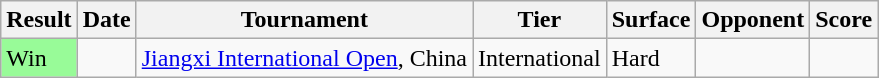<table class="sortable wikitable">
<tr>
<th>Result</th>
<th>Date</th>
<th>Tournament</th>
<th>Tier</th>
<th>Surface</th>
<th>Opponent</th>
<th class="unsortable">Score</th>
</tr>
<tr>
<td bgcolor=98FB98>Win</td>
<td><a href='#'></a></td>
<td><a href='#'>Jiangxi International Open</a>, China</td>
<td>International</td>
<td>Hard</td>
<td></td>
<td></td>
</tr>
</table>
